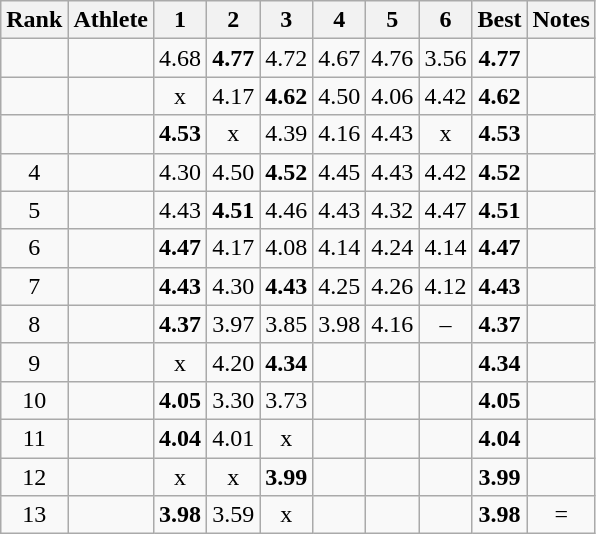<table class="wikitable sortable" style="text-align:center">
<tr>
<th>Rank</th>
<th>Athlete</th>
<th>1</th>
<th>2</th>
<th>3</th>
<th>4</th>
<th>5</th>
<th>6</th>
<th>Best</th>
<th>Notes</th>
</tr>
<tr>
<td></td>
<td style="text-align:left"></td>
<td>4.68</td>
<td><strong>4.77</strong></td>
<td>4.72</td>
<td>4.67</td>
<td>4.76</td>
<td>3.56</td>
<td><strong>4.77</strong></td>
<td></td>
</tr>
<tr>
<td></td>
<td style="text-align:left"></td>
<td>x</td>
<td>4.17</td>
<td><strong>4.62</strong></td>
<td>4.50</td>
<td>4.06</td>
<td>4.42</td>
<td><strong>4.62</strong></td>
<td></td>
</tr>
<tr>
<td></td>
<td style="text-align:left"></td>
<td><strong>4.53</strong></td>
<td>x</td>
<td>4.39</td>
<td>4.16</td>
<td>4.43</td>
<td>x</td>
<td><strong>4.53</strong></td>
<td></td>
</tr>
<tr>
<td>4</td>
<td style="text-align:left"></td>
<td>4.30</td>
<td>4.50</td>
<td><strong>4.52</strong></td>
<td>4.45</td>
<td>4.43</td>
<td>4.42</td>
<td><strong>4.52</strong></td>
<td></td>
</tr>
<tr>
<td>5</td>
<td style="text-align:left"></td>
<td>4.43</td>
<td><strong>4.51</strong></td>
<td>4.46</td>
<td>4.43</td>
<td>4.32</td>
<td>4.47</td>
<td><strong>4.51</strong></td>
<td></td>
</tr>
<tr>
<td>6</td>
<td style="text-align:left"></td>
<td><strong>4.47</strong></td>
<td>4.17</td>
<td>4.08</td>
<td>4.14</td>
<td>4.24</td>
<td>4.14</td>
<td><strong>4.47</strong></td>
<td></td>
</tr>
<tr>
<td>7</td>
<td style="text-align:left"></td>
<td><strong>4.43</strong></td>
<td>4.30</td>
<td><strong>4.43</strong></td>
<td>4.25</td>
<td>4.26</td>
<td>4.12</td>
<td><strong>4.43</strong></td>
<td></td>
</tr>
<tr>
<td>8</td>
<td style="text-align:left"></td>
<td><strong>4.37</strong></td>
<td>3.97</td>
<td>3.85</td>
<td>3.98</td>
<td>4.16</td>
<td>–</td>
<td><strong>4.37</strong></td>
<td></td>
</tr>
<tr>
<td>9</td>
<td style="text-align:left"></td>
<td>x</td>
<td>4.20</td>
<td><strong>4.34</strong></td>
<td></td>
<td></td>
<td></td>
<td><strong>4.34</strong></td>
<td></td>
</tr>
<tr>
<td>10</td>
<td style="text-align:left"></td>
<td><strong>4.05</strong></td>
<td>3.30</td>
<td>3.73</td>
<td></td>
<td></td>
<td></td>
<td><strong>4.05</strong></td>
<td></td>
</tr>
<tr>
<td>11</td>
<td style="text-align:left"></td>
<td><strong>4.04</strong></td>
<td>4.01</td>
<td>x</td>
<td></td>
<td></td>
<td></td>
<td><strong>4.04</strong></td>
<td></td>
</tr>
<tr>
<td>12</td>
<td style="text-align:left"></td>
<td>x</td>
<td>x</td>
<td><strong>3.99</strong></td>
<td></td>
<td></td>
<td></td>
<td><strong>3.99</strong></td>
<td></td>
</tr>
<tr>
<td>13</td>
<td style="text-align:left"></td>
<td><strong>3.98</strong></td>
<td>3.59</td>
<td>x</td>
<td></td>
<td></td>
<td></td>
<td><strong>3.98</strong></td>
<td>=</td>
</tr>
</table>
